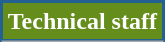<table class="wikitable">
<tr>
<th style="background-color:#658D1B; color:#FFFFFF; border:2px solid #236192;" scope="col" colspan="2">Technical staff</th>
</tr>
<tr>
</tr>
</table>
